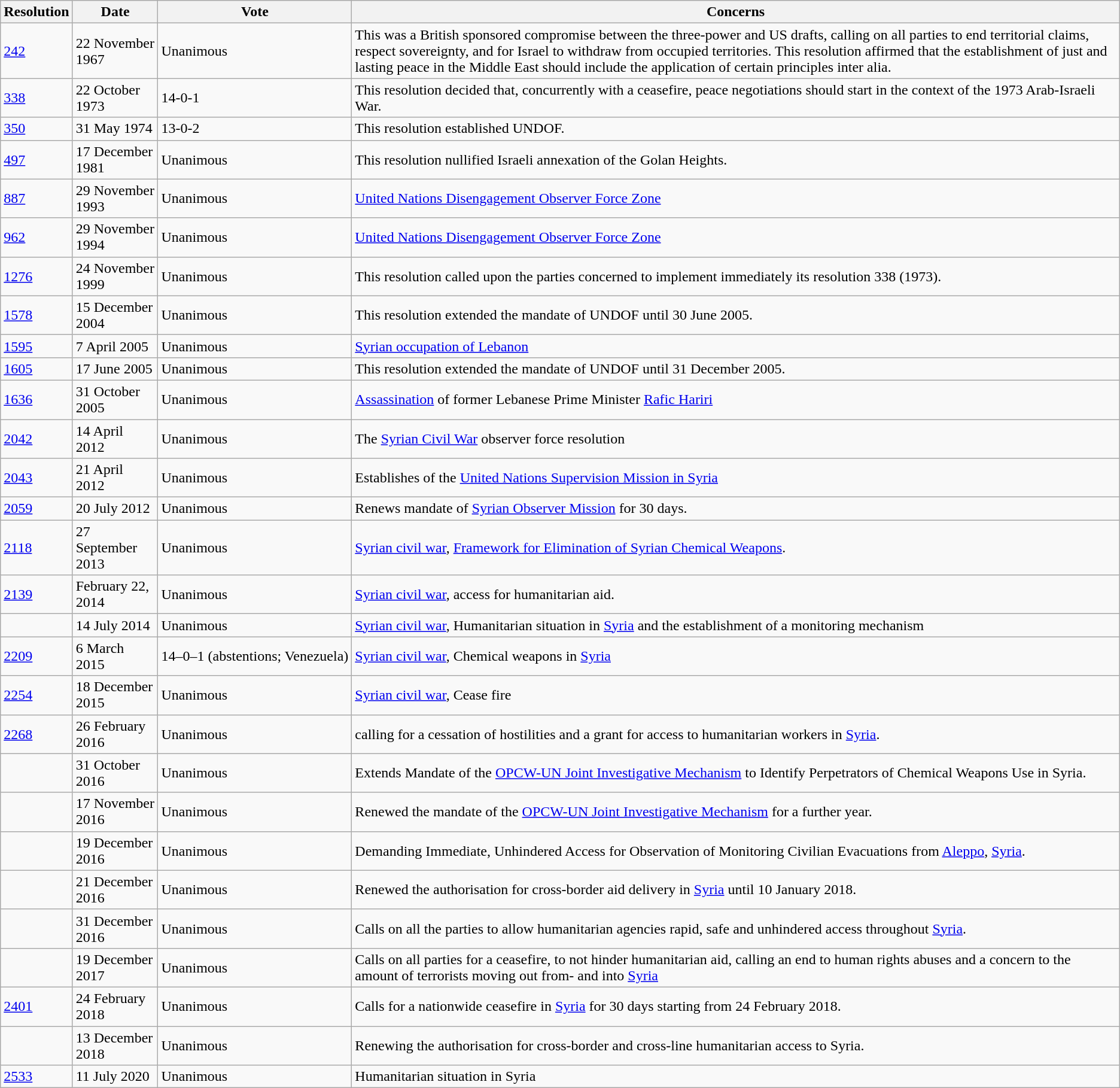<table class="wikitable">
<tr>
<th>Resolution</th>
<th>Date</th>
<th>Vote</th>
<th>Concerns</th>
</tr>
<tr>
<td><a href='#'>242</a></td>
<td>22 November 1967</td>
<td>Unanimous</td>
<td>This was a British sponsored compromise between the three-power and US drafts, calling on all parties to end territorial claims, respect sovereignty, and for Israel to withdraw from occupied territories. This resolution affirmed that the establishment of just and lasting peace in the Middle East should include the application of certain principles inter alia.</td>
</tr>
<tr>
<td><a href='#'>338</a></td>
<td>22 October 1973</td>
<td>14-0-1</td>
<td>This resolution decided that, concurrently with a ceasefire, peace negotiations should start in the context of the 1973 Arab-Israeli War.</td>
</tr>
<tr>
<td><a href='#'>350</a></td>
<td>31 May 1974</td>
<td>13-0-2</td>
<td>This resolution established UNDOF.</td>
</tr>
<tr>
<td><a href='#'>497</a></td>
<td>17 December 1981</td>
<td>Unanimous</td>
<td>This resolution nullified Israeli annexation of the Golan Heights.</td>
</tr>
<tr>
<td><a href='#'>887</a></td>
<td>29 November 1993</td>
<td>Unanimous</td>
<td><a href='#'>United Nations Disengagement Observer Force Zone</a></td>
</tr>
<tr>
<td><a href='#'>962</a></td>
<td>29 November 1994</td>
<td>Unanimous</td>
<td><a href='#'>United Nations Disengagement Observer Force Zone</a></td>
</tr>
<tr>
<td><a href='#'>1276</a></td>
<td>24 November 1999</td>
<td>Unanimous</td>
<td>This resolution called upon the parties concerned to implement immediately its resolution 338 (1973).</td>
</tr>
<tr>
<td><a href='#'>1578</a></td>
<td>15 December 2004</td>
<td>Unanimous</td>
<td>This resolution extended the mandate of UNDOF until 30 June 2005.</td>
</tr>
<tr>
<td><a href='#'>1595</a></td>
<td>7 April 2005</td>
<td>Unanimous</td>
<td><a href='#'>Syrian occupation of Lebanon</a></td>
</tr>
<tr>
<td><a href='#'>1605</a></td>
<td>17 June 2005</td>
<td>Unanimous</td>
<td>This resolution extended the mandate of UNDOF until 31 December 2005.</td>
</tr>
<tr>
<td><a href='#'>1636</a></td>
<td>31 October 2005</td>
<td>Unanimous</td>
<td><a href='#'>Assassination</a> of former Lebanese Prime Minister <a href='#'>Rafic Hariri</a></td>
</tr>
<tr>
<td><a href='#'>2042</a></td>
<td>14 April 2012</td>
<td>Unanimous</td>
<td>The <a href='#'>Syrian Civil War</a> observer force resolution</td>
</tr>
<tr>
<td><a href='#'>2043</a></td>
<td>21 April 2012</td>
<td>Unanimous</td>
<td>Establishes of the <a href='#'>United Nations Supervision Mission in Syria</a></td>
</tr>
<tr>
<td><a href='#'>2059</a></td>
<td>20 July 2012</td>
<td>Unanimous</td>
<td>Renews mandate of <a href='#'>Syrian Observer Mission</a> for 30 days.</td>
</tr>
<tr>
<td><a href='#'>2118</a></td>
<td>27 September 2013</td>
<td>Unanimous</td>
<td><a href='#'>Syrian civil war</a>, <a href='#'>Framework for Elimination of Syrian Chemical Weapons</a>.</td>
</tr>
<tr>
<td><a href='#'>2139</a></td>
<td>February 22, 2014</td>
<td>Unanimous</td>
<td><a href='#'>Syrian civil war</a>, access for humanitarian aid.</td>
</tr>
<tr>
<td></td>
<td>14 July 2014</td>
<td>Unanimous</td>
<td><a href='#'>Syrian civil war</a>, Humanitarian situation in <a href='#'>Syria</a> and the establishment of a monitoring mechanism</td>
</tr>
<tr>
<td><a href='#'>2209</a></td>
<td>6 March 2015</td>
<td style="white-space:nowrap;">14–0–1 (abstentions; Venezuela)</td>
<td><a href='#'>Syrian civil war</a>, Chemical weapons in <a href='#'>Syria</a></td>
</tr>
<tr>
<td><a href='#'>2254</a></td>
<td>18 December 2015</td>
<td style="white-space:nowrap;">Unanimous</td>
<td><a href='#'>Syrian civil war</a>, Cease fire</td>
</tr>
<tr>
<td><a href='#'>2268</a></td>
<td>26 February 2016</td>
<td style="white-space:nowrap;">Unanimous</td>
<td>calling for a cessation of hostilities and a grant for access to humanitarian workers in <a href='#'>Syria</a>.</td>
</tr>
<tr>
<td></td>
<td>31 October 2016</td>
<td style="white-space:nowrap;">Unanimous</td>
<td>Extends Mandate of the <a href='#'>OPCW-UN Joint Investigative Mechanism</a> to Identify Perpetrators of Chemical Weapons Use in Syria.</td>
</tr>
<tr>
<td></td>
<td>17 November 2016</td>
<td style="white-space:nowrap;">Unanimous</td>
<td>Renewed the mandate of the <a href='#'>OPCW-UN Joint Investigative Mechanism</a> for a further year.</td>
</tr>
<tr>
<td></td>
<td>19 December 2016</td>
<td style="white-space:nowrap;">Unanimous</td>
<td>Demanding Immediate, Unhindered Access for Observation of Monitoring Civilian Evacuations from <a href='#'>Aleppo</a>, <a href='#'>Syria</a>.</td>
</tr>
<tr>
<td></td>
<td>21 December 2016</td>
<td style="white-space:nowrap;">Unanimous</td>
<td>Renewed the authorisation for cross-border aid delivery in <a href='#'>Syria</a> until 10 January 2018.</td>
</tr>
<tr>
<td></td>
<td>31 December 2016</td>
<td style="white-space:nowrap;">Unanimous</td>
<td>Calls on all the parties to allow humanitarian agencies rapid, safe and unhindered access throughout <a href='#'>Syria</a>.</td>
</tr>
<tr>
<td></td>
<td>19 December 2017</td>
<td style="white-space:nowrap;">Unanimous</td>
<td>Calls on all parties for a ceasefire, to not hinder humanitarian aid, calling an end to human rights abuses and a concern to the amount of terrorists moving out from- and into <a href='#'>Syria</a></td>
</tr>
<tr>
<td><a href='#'>2401</a></td>
<td>24 February 2018</td>
<td style="white-space:nowrap;">Unanimous</td>
<td>Calls for a nationwide ceasefire in <a href='#'>Syria</a> for 30 days starting from 24 February 2018.</td>
</tr>
<tr>
<td></td>
<td>13 December 2018</td>
<td style="white-space:nowrap;">Unanimous</td>
<td>Renewing the authorisation for cross-border and cross-line humanitarian access to Syria.</td>
</tr>
<tr>
<td><a href='#'>2533</a></td>
<td>11 July 2020</td>
<td style="white-space:nowrap;">Unanimous</td>
<td>Humanitarian situation in Syria</td>
</tr>
</table>
